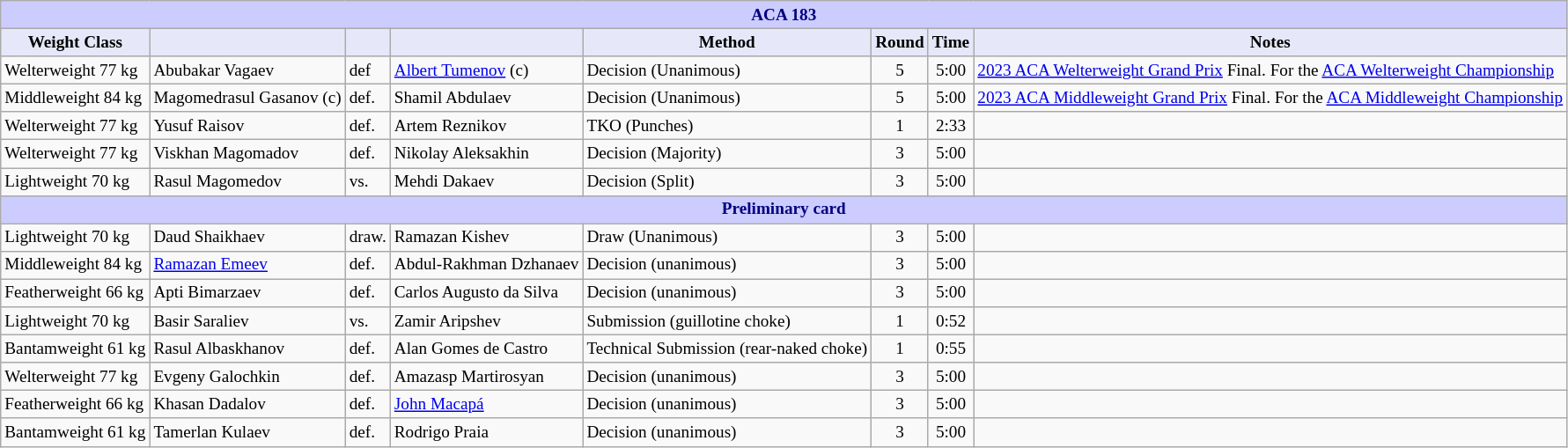<table class="wikitable" style="font-size: 80%;">
<tr>
<th colspan="8" style="background-color: #ccf; color: #000080; text-align: center;"><strong>ACA 183</strong></th>
</tr>
<tr>
<th colspan="1" style="background-color: #E6E8FA; color: #000000; text-align: center;">Weight Class</th>
<th colspan="1" style="background-color: #E6E8FA; color: #000000; text-align: center;"></th>
<th colspan="1" style="background-color: #E6E8FA; color: #000000; text-align: center;"></th>
<th colspan="1" style="background-color: #E6E8FA; color: #000000; text-align: center;"></th>
<th colspan="1" style="background-color: #E6E8FA; color: #000000; text-align: center;">Method</th>
<th colspan="1" style="background-color: #E6E8FA; color: #000000; text-align: center;">Round</th>
<th colspan="1" style="background-color: #E6E8FA; color: #000000; text-align: center;">Time</th>
<th colspan="1" style="background-color: #E6E8FA; color: #000000; text-align: center;">Notes</th>
</tr>
<tr>
<td>Welterweight 77 kg</td>
<td> Abubakar Vagaev</td>
<td>def</td>
<td> <a href='#'>Albert Tumenov</a> (c)</td>
<td>Decision (Unanimous)</td>
<td align=center>5</td>
<td align=center>5:00</td>
<td><a href='#'>2023 ACA Welterweight Grand Prix</a> Final. For the <a href='#'>ACA Welterweight Championship</a></td>
</tr>
<tr>
<td>Middleweight 84 kg</td>
<td> Magomedrasul Gasanov (c)</td>
<td>def.</td>
<td> Shamil Abdulaev</td>
<td>Decision (Unanimous)</td>
<td align=center>5</td>
<td align=center>5:00</td>
<td><a href='#'>2023 ACA Middleweight Grand Prix</a> Final. For the <a href='#'>ACA Middleweight Championship</a></td>
</tr>
<tr>
<td>Welterweight 77 kg</td>
<td> Yusuf Raisov</td>
<td>def.</td>
<td> Artem Reznikov</td>
<td>TKO (Punches)</td>
<td align=center>1</td>
<td align=center>2:33</td>
<td></td>
</tr>
<tr>
<td>Welterweight 77 kg</td>
<td> Viskhan Magomadov</td>
<td>def.</td>
<td> Nikolay Aleksakhin</td>
<td>Decision (Majority)</td>
<td align=center>3</td>
<td align=center>5:00</td>
<td></td>
</tr>
<tr>
<td>Lightweight 70 kg</td>
<td> Rasul Magomedov</td>
<td>vs.</td>
<td> Mehdi Dakaev</td>
<td>Decision (Split)</td>
<td align=center>3</td>
<td align=center>5:00</td>
<td></td>
</tr>
<tr>
<th colspan="8" style="background-color: #ccf; color: #000080; text-align: center;"><strong>Preliminary card</strong></th>
</tr>
<tr>
<td>Lightweight 70 kg</td>
<td> Daud Shaikhaev</td>
<td>draw.</td>
<td> Ramazan Kishev</td>
<td>Draw (Unanimous)</td>
<td align=center>3</td>
<td align=center>5:00</td>
<td></td>
</tr>
<tr>
<td>Middleweight 84 kg</td>
<td> <a href='#'>Ramazan Emeev</a></td>
<td>def.</td>
<td> Abdul-Rakhman Dzhanaev</td>
<td>Decision (unanimous)</td>
<td align=center>3</td>
<td align=center>5:00</td>
<td></td>
</tr>
<tr>
<td>Featherweight 66 kg</td>
<td> Apti Bimarzaev</td>
<td>def.</td>
<td> Carlos Augusto da Silva</td>
<td>Decision (unanimous)</td>
<td align=center>3</td>
<td align=center>5:00</td>
<td></td>
</tr>
<tr>
<td>Lightweight 70 kg</td>
<td> Basir Saraliev</td>
<td>vs.</td>
<td> Zamir Aripshev</td>
<td>Submission (guillotine choke)</td>
<td align=center>1</td>
<td align=center>0:52</td>
<td></td>
</tr>
<tr>
<td>Bantamweight 61 kg</td>
<td> Rasul Albaskhanov</td>
<td>def.</td>
<td> Alan Gomes de Castro</td>
<td>Technical Submission (rear-naked choke)</td>
<td align=center>1</td>
<td align=center>0:55</td>
<td></td>
</tr>
<tr>
<td>Welterweight 77 kg</td>
<td> Evgeny Galochkin</td>
<td>def.</td>
<td> Amazasp Martirosyan</td>
<td>Decision (unanimous)</td>
<td align=center>3</td>
<td align=center>5:00</td>
<td></td>
</tr>
<tr>
<td>Featherweight 66 kg</td>
<td> Khasan Dadalov</td>
<td>def.</td>
<td> <a href='#'>John Macapá</a></td>
<td>Decision (unanimous)</td>
<td align=center>3</td>
<td align=center>5:00</td>
<td></td>
</tr>
<tr>
<td>Bantamweight 61 kg</td>
<td> Tamerlan Kulaev</td>
<td>def.</td>
<td> Rodrigo Praia</td>
<td>Decision (unanimous)</td>
<td align=center>3</td>
<td align=center>5:00</td>
<td></td>
</tr>
</table>
